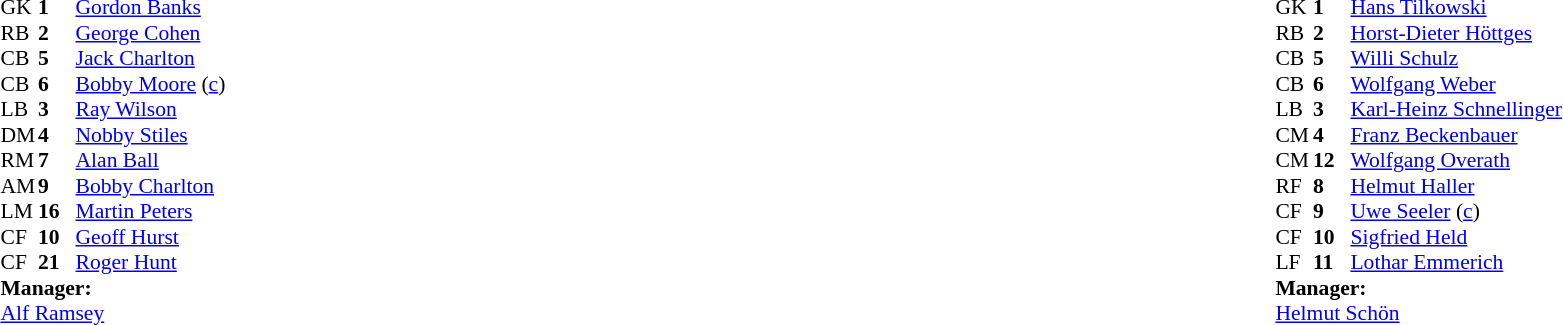<table style="width:100%">
<tr>
<td style="vertical-align:top;width:50%"><br><table style="font-size:90%" cellspacing="0" cellpadding="0">
<tr>
<th width="25"></th>
<th width="25"></th>
</tr>
<tr>
<td>GK</td>
<td><strong>1</strong></td>
<td><a href='#'>Gordon Banks</a></td>
</tr>
<tr>
<td>RB</td>
<td><strong>2</strong></td>
<td><a href='#'>George Cohen</a></td>
</tr>
<tr>
<td>CB</td>
<td><strong>5</strong></td>
<td><a href='#'>Jack Charlton</a></td>
</tr>
<tr>
<td>CB</td>
<td><strong>6</strong></td>
<td><a href='#'>Bobby Moore</a> (<a href='#'>c</a>)</td>
</tr>
<tr>
<td>LB</td>
<td><strong>3</strong></td>
<td><a href='#'>Ray Wilson</a></td>
</tr>
<tr>
<td>DM</td>
<td><strong>4</strong></td>
<td><a href='#'>Nobby Stiles</a></td>
</tr>
<tr>
<td>RM</td>
<td><strong>7</strong></td>
<td><a href='#'>Alan Ball</a></td>
</tr>
<tr>
<td>AM</td>
<td><strong>9</strong></td>
<td><a href='#'>Bobby Charlton</a></td>
</tr>
<tr>
<td>LM</td>
<td><strong>16</strong></td>
<td><a href='#'>Martin Peters</a></td>
<td></td>
</tr>
<tr>
<td>CF</td>
<td><strong>10</strong></td>
<td><a href='#'>Geoff Hurst</a></td>
</tr>
<tr>
<td>CF</td>
<td><strong>21</strong></td>
<td><a href='#'>Roger Hunt</a></td>
</tr>
<tr>
<td colspan=4><strong>Manager:</strong></td>
</tr>
<tr>
<td colspan="4"> <a href='#'>Alf Ramsey</a></td>
</tr>
</table>
</td>
<td valign="top"></td>
<td style="vertical-align:top;width:50%"><br><table cellspacing="0" cellpadding="0" style="font-size:90%;margin:auto">
<tr>
<th width="25"></th>
<th width="25"></th>
</tr>
<tr>
<td>GK</td>
<td><strong>1</strong></td>
<td><a href='#'>Hans Tilkowski</a></td>
</tr>
<tr>
<td>RB</td>
<td><strong>2</strong></td>
<td><a href='#'>Horst-Dieter Höttges</a></td>
</tr>
<tr>
<td>CB</td>
<td><strong>5</strong></td>
<td><a href='#'>Willi Schulz</a></td>
</tr>
<tr>
<td>CB</td>
<td><strong>6</strong></td>
<td><a href='#'>Wolfgang Weber</a></td>
</tr>
<tr>
<td>LB</td>
<td><strong>3</strong></td>
<td><a href='#'>Karl-Heinz Schnellinger</a></td>
</tr>
<tr>
<td>CM</td>
<td><strong>4</strong></td>
<td><a href='#'>Franz Beckenbauer</a></td>
</tr>
<tr>
<td>CM</td>
<td><strong>12</strong></td>
<td><a href='#'>Wolfgang Overath</a></td>
</tr>
<tr>
<td>RF</td>
<td><strong>8</strong></td>
<td><a href='#'>Helmut Haller</a></td>
</tr>
<tr>
<td>CF</td>
<td><strong>9</strong></td>
<td><a href='#'>Uwe Seeler</a> (<a href='#'>c</a>)</td>
</tr>
<tr>
<td>CF</td>
<td><strong>10</strong></td>
<td><a href='#'>Sigfried Held</a></td>
</tr>
<tr>
<td>LF</td>
<td><strong>11</strong></td>
<td><a href='#'>Lothar Emmerich</a></td>
</tr>
<tr>
<td colspan=4><strong>Manager:</strong></td>
</tr>
<tr>
<td colspan="4"> <a href='#'>Helmut Schön</a></td>
</tr>
</table>
</td>
</tr>
</table>
